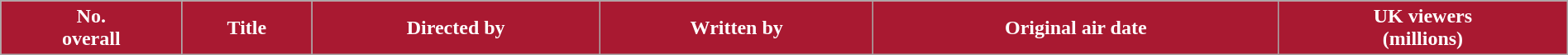<table class="wikitable plainrowheaders" style="width:100%;">
<tr style=color:white>
<th style="background:#A91931;">No.<br>overall</th>
<th style="background:#A91931;">Title</th>
<th style="background:#A91931;">Directed by</th>
<th style="background:#A91931;">Written by</th>
<th style="background:#A91931;">Original air date</th>
<th style="background:#A91931;">UK viewers<br>(millions)<br>




</th>
</tr>
</table>
